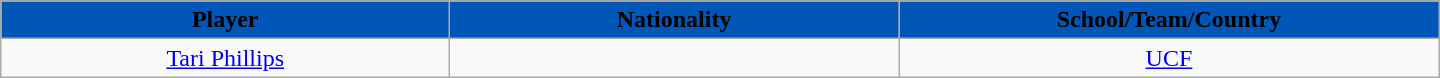<table class="wikitable" style="text-align:center; width:60em">
<tr>
<th style="background: #0057B7" width="10%"><span>Player</span></th>
<th style="background: #0057B7" width="10%"><span>Nationality</span></th>
<th style="background: #0057B7" width="10%"><span>School/Team/Country</span></th>
</tr>
<tr>
<td><a href='#'>Tari Phillips</a></td>
<td></td>
<td><a href='#'>UCF</a></td>
</tr>
</table>
